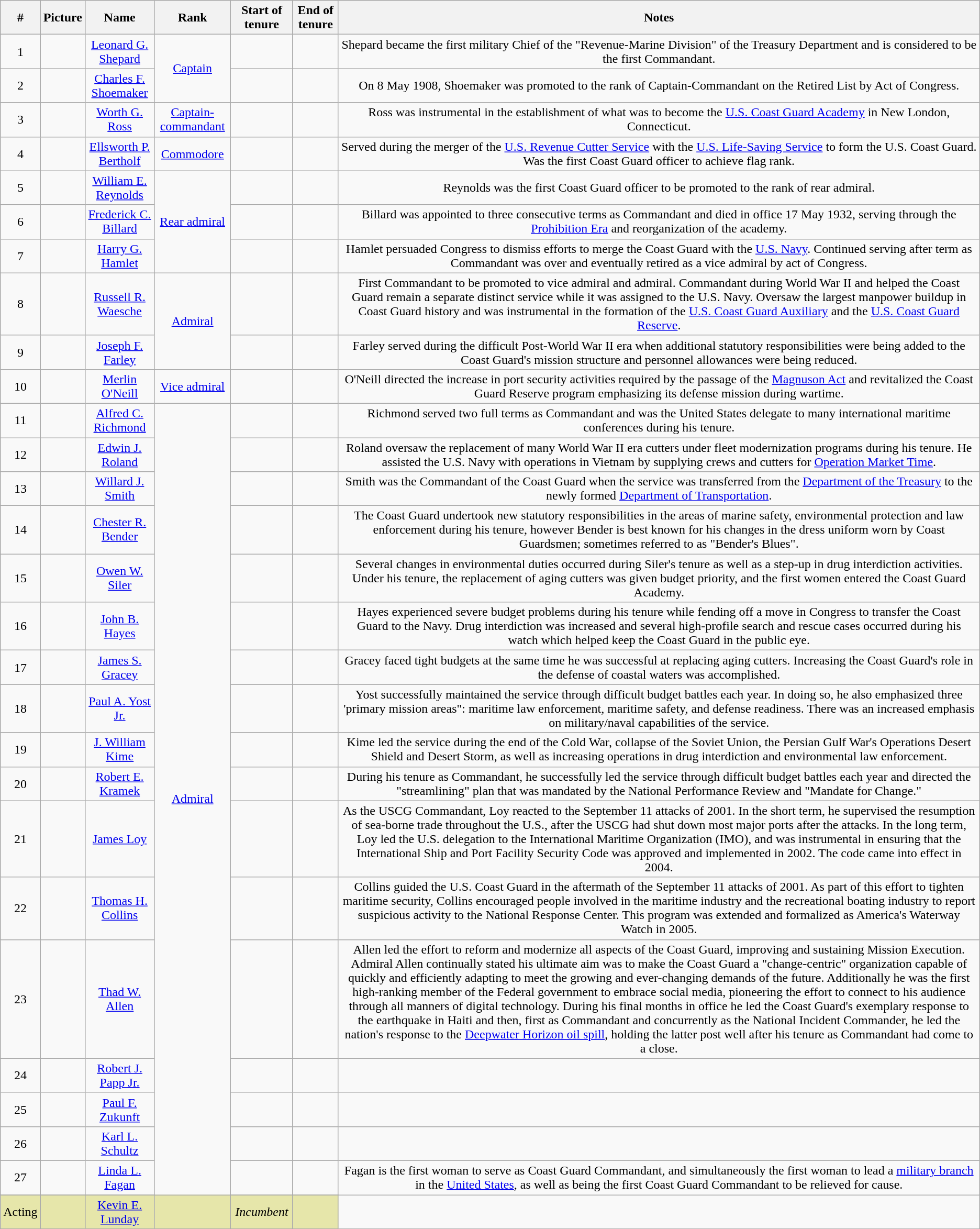<table class="wikitable sortable" style="text-align:center">
<tr>
<th>#</th>
<th class="unsortable">Picture</th>
<th>Name</th>
<th>Rank</th>
<th>Start of tenure</th>
<th>End of tenure</th>
<th class="unsortable">Notes</th>
</tr>
<tr>
<td>1</td>
<td></td>
<td><a href='#'>Leonard G. Shepard</a></td>
<td rowspan="2"><a href='#'>Captain</a></td>
<td></td>
<td></td>
<td>Shepard became the first military Chief of the "Revenue-Marine Division" of the Treasury Department and is considered to be the first Commandant.</td>
</tr>
<tr>
<td>2</td>
<td></td>
<td><a href='#'>Charles F. Shoemaker</a></td>
<td></td>
<td></td>
<td>On 8 May 1908, Shoemaker was promoted to the rank of Captain-Commandant on the Retired List by Act of Congress.</td>
</tr>
<tr>
<td>3</td>
<td></td>
<td><a href='#'>Worth G. Ross</a></td>
<td><a href='#'>Captain-commandant</a></td>
<td></td>
<td></td>
<td>Ross was instrumental in the establishment of what was to become the <a href='#'>U.S. Coast Guard Academy</a> in New London, Connecticut.</td>
</tr>
<tr>
<td>4</td>
<td></td>
<td><a href='#'>Ellsworth P. Bertholf</a></td>
<td><a href='#'>Commodore</a></td>
<td></td>
<td></td>
<td>Served during the merger of the <a href='#'>U.S. Revenue Cutter Service</a> with the <a href='#'>U.S. Life-Saving Service</a> to form the U.S. Coast Guard.  Was the first Coast Guard officer to achieve flag rank.</td>
</tr>
<tr>
<td>5</td>
<td></td>
<td><a href='#'>William E. Reynolds</a></td>
<td rowspan="3"><a href='#'>Rear admiral</a></td>
<td></td>
<td></td>
<td>Reynolds was the first Coast Guard officer to be promoted to the rank of rear admiral.</td>
</tr>
<tr>
<td>6</td>
<td></td>
<td><a href='#'>Frederick C. Billard</a></td>
<td></td>
<td></td>
<td>Billard was appointed to three consecutive terms as Commandant and died in office 17 May 1932, serving through the <a href='#'>Prohibition Era</a> and reorganization of the academy.</td>
</tr>
<tr>
<td>7</td>
<td></td>
<td><a href='#'>Harry G. Hamlet</a></td>
<td></td>
<td></td>
<td>Hamlet persuaded Congress to dismiss efforts to merge the Coast Guard with the <a href='#'>U.S. Navy</a>. Continued serving after term as Commandant was over and eventually retired as a vice admiral by act of Congress.</td>
</tr>
<tr>
<td>8</td>
<td></td>
<td><a href='#'>Russell R. Waesche</a></td>
<td rowspan="2"><a href='#'>Admiral</a></td>
<td></td>
<td></td>
<td>First Commandant to be promoted to vice admiral and admiral. Commandant during World War II and helped the Coast Guard remain a separate distinct service while it was assigned to the U.S. Navy. Oversaw the largest manpower buildup in Coast Guard history and was instrumental in the formation of the <a href='#'>U.S. Coast Guard Auxiliary</a> and the <a href='#'>U.S. Coast Guard Reserve</a>.</td>
</tr>
<tr>
<td>9</td>
<td></td>
<td><a href='#'>Joseph F. Farley</a></td>
<td></td>
<td></td>
<td>Farley served during the difficult Post-World War II era when additional statutory responsibilities were being added to the Coast Guard's mission structure and personnel allowances were being reduced.</td>
</tr>
<tr>
<td>10</td>
<td></td>
<td><a href='#'>Merlin O'Neill</a></td>
<td><a href='#'>Vice admiral</a></td>
<td></td>
<td></td>
<td>O'Neill directed the increase in port security activities required by the passage of the <a href='#'>Magnuson Act</a> and revitalized the Coast Guard Reserve program emphasizing its defense mission during wartime.</td>
</tr>
<tr>
<td>11</td>
<td></td>
<td><a href='#'>Alfred C. Richmond</a></td>
<td rowspan="18"><a href='#'>Admiral</a></td>
<td></td>
<td></td>
<td>Richmond served two full terms as Commandant and was the United States delegate to many international maritime conferences during his tenure.</td>
</tr>
<tr>
<td>12</td>
<td></td>
<td><a href='#'>Edwin J. Roland</a></td>
<td></td>
<td></td>
<td>Roland oversaw the replacement of many World War II era cutters under fleet modernization programs during his tenure. He assisted the U.S. Navy with operations in Vietnam by supplying crews and cutters for <a href='#'>Operation Market Time</a>.</td>
</tr>
<tr>
<td>13</td>
<td></td>
<td><a href='#'>Willard J. Smith</a></td>
<td></td>
<td></td>
<td>Smith was the Commandant of the Coast Guard when the service was transferred from the <a href='#'>Department of the Treasury</a> to the newly formed <a href='#'>Department of Transportation</a>.</td>
</tr>
<tr>
<td>14</td>
<td></td>
<td><a href='#'>Chester R. Bender</a></td>
<td></td>
<td></td>
<td>The Coast Guard undertook new statutory responsibilities in the areas of marine safety, environmental protection and law enforcement during his tenure, however Bender is best known for his changes in the dress uniform worn by Coast Guardsmen; sometimes referred to as "Bender's Blues".</td>
</tr>
<tr>
<td>15</td>
<td></td>
<td><a href='#'>Owen W. Siler</a></td>
<td></td>
<td></td>
<td>Several changes in environmental duties occurred during Siler's tenure as well as a step-up in drug interdiction activities. Under his tenure, the replacement of aging cutters was given budget priority, and the first women entered the Coast Guard Academy.</td>
</tr>
<tr>
<td>16</td>
<td></td>
<td><a href='#'>John B. Hayes</a></td>
<td></td>
<td></td>
<td>Hayes experienced severe budget problems during his tenure while fending off a move in Congress to transfer the Coast Guard to the Navy. Drug interdiction was increased and several high-profile search and rescue cases occurred during his watch which helped keep the Coast Guard in the public eye.</td>
</tr>
<tr>
<td>17</td>
<td></td>
<td><a href='#'>James S. Gracey</a></td>
<td></td>
<td></td>
<td>Gracey faced tight budgets at the same time he was successful at replacing aging cutters. Increasing the Coast Guard's role in the defense of coastal waters was accomplished.</td>
</tr>
<tr>
<td>18</td>
<td></td>
<td><a href='#'>Paul A. Yost Jr.</a></td>
<td></td>
<td></td>
<td>Yost successfully maintained the service through difficult budget battles each year. In doing so, he also emphasized three 'primary mission areas": maritime law enforcement, maritime safety, and defense readiness. There was an increased emphasis on military/naval capabilities of the service.</td>
</tr>
<tr>
<td>19</td>
<td></td>
<td><a href='#'>J. William Kime</a></td>
<td></td>
<td></td>
<td>Kime led the service during the end of the Cold War, collapse of the Soviet Union, the Persian Gulf War's Operations Desert Shield and Desert Storm, as well as increasing operations in drug interdiction and environmental law enforcement.</td>
</tr>
<tr>
<td>20</td>
<td></td>
<td><a href='#'>Robert E. Kramek</a></td>
<td></td>
<td></td>
<td>During his tenure as Commandant, he successfully led the service through difficult budget battles each year and directed the "streamlining" plan that was mandated by the National Performance Review and "Mandate for Change."</td>
</tr>
<tr>
<td>21</td>
<td></td>
<td><a href='#'>James Loy</a></td>
<td></td>
<td></td>
<td>As the USCG Commandant, Loy reacted to the September 11 attacks of 2001. In the short term, he supervised the resumption of sea-borne trade throughout the U.S., after the USCG had shut down most major ports after the attacks. In the long term, Loy led the U.S. delegation to the International Maritime Organization (IMO), and was instrumental in ensuring that the International Ship and Port Facility Security Code was approved and implemented in 2002. The code came into effect in 2004.</td>
</tr>
<tr>
<td>22</td>
<td></td>
<td><a href='#'>Thomas H. Collins</a></td>
<td></td>
<td></td>
<td>Collins guided the U.S. Coast Guard in the aftermath of the September 11 attacks of 2001. As part of this effort to tighten maritime security, Collins encouraged people involved in the maritime industry and the recreational boating industry to report suspicious activity to the National Response Center. This program was extended and formalized as America's Waterway Watch in 2005.</td>
</tr>
<tr>
<td>23</td>
<td></td>
<td><a href='#'>Thad W. Allen</a></td>
<td></td>
<td></td>
<td>Allen led the effort to reform and modernize all aspects of the Coast Guard, improving and sustaining Mission Execution. Admiral Allen continually stated his ultimate aim was to make the Coast Guard a "change-centric" organization capable of quickly and efficiently adapting to meet the growing and ever-changing demands of the future. Additionally he was the first high-ranking member of the Federal government to embrace social media, pioneering the effort to connect to his audience through all manners of digital technology. During his final months in office he led the Coast Guard's exemplary response to the earthquake in Haiti and then, first as Commandant and concurrently as the National Incident Commander, he led the nation's response to the <a href='#'>Deepwater Horizon oil spill</a>, holding the latter post well after his tenure as Commandant had come to a close.</td>
</tr>
<tr>
<td>24</td>
<td></td>
<td><a href='#'>Robert J. Papp Jr.</a></td>
<td></td>
<td></td>
<td></td>
</tr>
<tr>
<td>25</td>
<td></td>
<td><a href='#'>Paul F. Zukunft</a></td>
<td></td>
<td></td>
<td></td>
</tr>
<tr>
<td>26</td>
<td></td>
<td><a href='#'>Karl L. Schultz</a></td>
<td></td>
<td></td>
<td></td>
</tr>
<tr>
<td>27</td>
<td></td>
<td><a href='#'>Linda L. Fagan</a></td>
<td></td>
<td></td>
<td>Fagan is the first woman to serve as Coast Guard Commandant, and simultaneously the first woman to lead a <a href='#'>military branch</a> in the <a href='#'>United States</a>, as well as being the first Coast Guard Commandant to be relieved for cause.</td>
</tr>
<tr>
</tr>
<tr style=background:#e6e6aa;>
<td>Acting</td>
<td></td>
<td><a href='#'>Kevin E. Lunday</a></td>
<td></td>
<td><em>Incumbent</em></td>
<td></td>
</tr>
</table>
